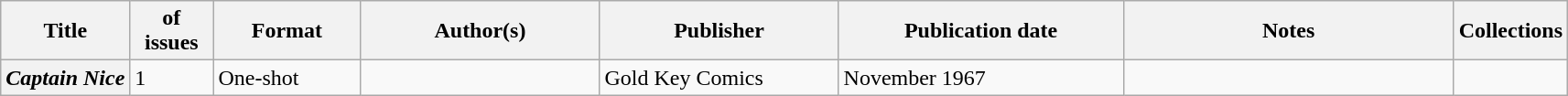<table class="wikitable">
<tr>
<th>Title</th>
<th style="width:40pt"> of issues</th>
<th style="width:75pt">Format</th>
<th style="width:125pt">Author(s)</th>
<th style="width:125pt">Publisher</th>
<th style="width:150pt">Publication date</th>
<th style="width:175pt">Notes</th>
<th>Collections</th>
</tr>
<tr>
<th><em>Captain Nice</em></th>
<td>1</td>
<td>One-shot</td>
<td></td>
<td>Gold Key Comics</td>
<td>November 1967</td>
<td></td>
<td></td>
</tr>
</table>
